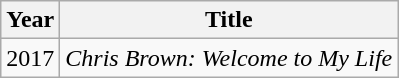<table class="wikitable">
<tr>
<th>Year</th>
<th>Title</th>
</tr>
<tr>
<td>2017</td>
<td><em>Chris Brown: Welcome to My Life</em></td>
</tr>
</table>
